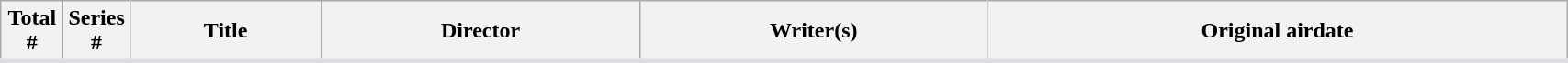<table class="wikitable plainrowheaders" style="background: White; border-bottom: 3px solid #dedde2; width:90%">
<tr>
<th width="4%">Total<br>#</th>
<th width="4%">Series<br>#</th>
<th>Title</th>
<th>Director</th>
<th>Writer(s)</th>
<th>Original airdate<br>



</th>
</tr>
</table>
